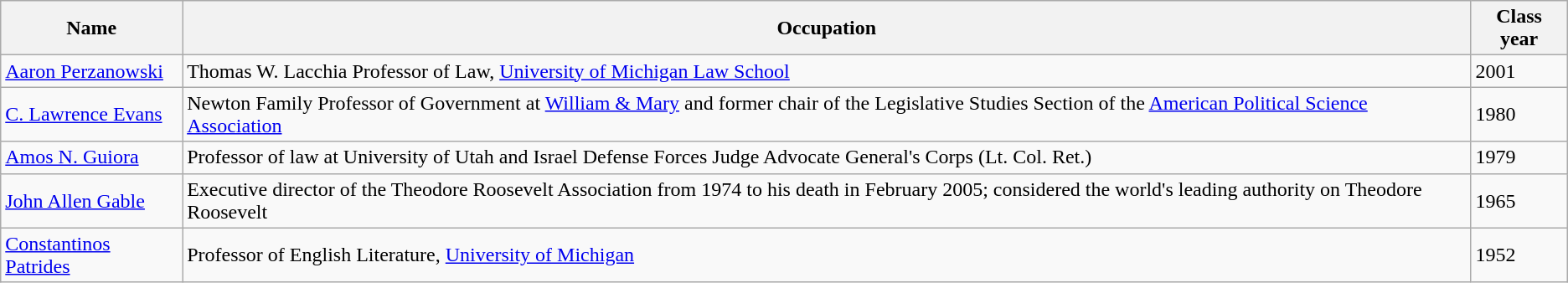<table class="wikitable">
<tr>
<th>Name</th>
<th>Occupation</th>
<th>Class year</th>
</tr>
<tr>
<td><a href='#'>Aaron Perzanowski</a></td>
<td>Thomas W. Lacchia Professor of Law, <a href='#'>University of Michigan Law School</a></td>
<td>2001</td>
</tr>
<tr>
<td><a href='#'>C. Lawrence Evans</a></td>
<td>Newton Family Professor of Government at <a href='#'>William & Mary</a> and former chair of the Legislative Studies Section of the <a href='#'>American Political Science Association</a></td>
<td>1980</td>
</tr>
<tr>
<td><a href='#'>Amos N. Guiora</a></td>
<td>Professor of law at University of Utah and Israel Defense Forces Judge Advocate General's Corps (Lt. Col. Ret.)</td>
<td>1979</td>
</tr>
<tr>
<td><a href='#'>John Allen Gable</a></td>
<td>Executive director of the Theodore Roosevelt Association from 1974 to his death in February 2005; considered the world's leading authority on Theodore Roosevelt</td>
<td>1965</td>
</tr>
<tr>
<td><a href='#'>Constantinos Patrides</a></td>
<td>Professor of English Literature, <a href='#'>University of Michigan</a></td>
<td>1952</td>
</tr>
</table>
